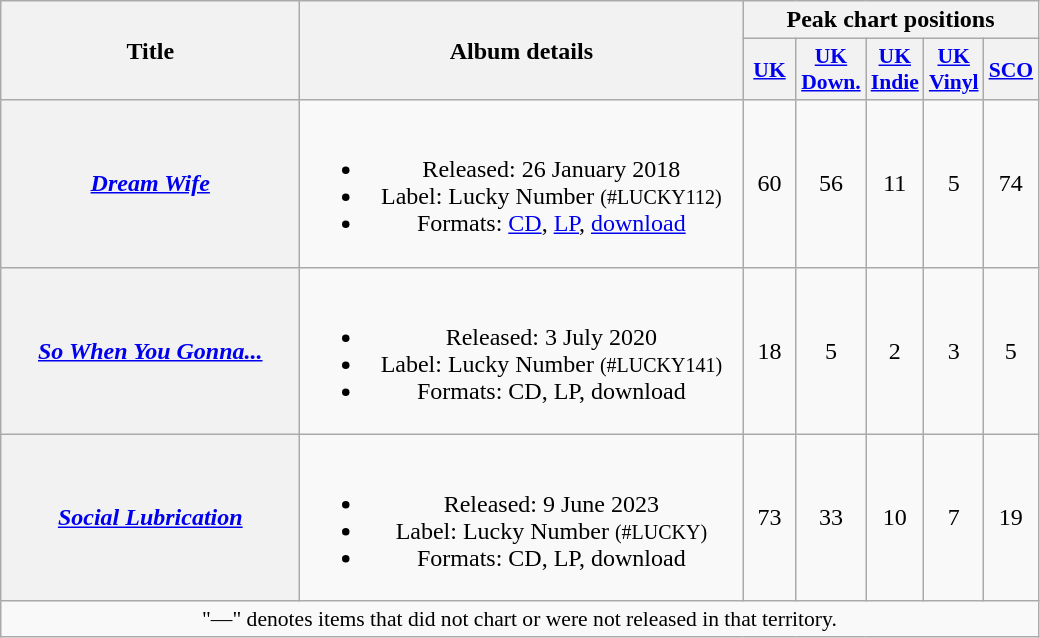<table class="wikitable plainrowheaders" style="text-align:center;">
<tr>
<th scope="col" rowspan="2" style="width:12em;">Title</th>
<th scope="col" rowspan="2" style="width:18em;">Album details</th>
<th scope="col" colspan="5">Peak chart positions</th>
</tr>
<tr>
<th style="width:2em;font-size:90%;"><a href='#'>UK</a><br></th>
<th style="width:2em;font-size:90%;"><a href='#'>UK<br>Down.</a><br></th>
<th style="width:2em;font-size:90%;"><a href='#'>UK<br>Indie</a><br></th>
<th style="width:2em;font-size:90%;"><a href='#'>UK<br>Vinyl</a><br></th>
<th style="width:2em;font-size:90%;"><a href='#'>SCO</a><br></th>
</tr>
<tr>
<th scope="row"><em><a href='#'>Dream Wife</a></em></th>
<td><br><ul><li>Released: 26 January 2018</li><li>Label: Lucky Number <small>(#LUCKY112)</small></li><li>Formats: <a href='#'>CD</a>, <a href='#'>LP</a>, <a href='#'>download</a></li></ul></td>
<td>60</td>
<td>56</td>
<td>11</td>
<td>5</td>
<td>74</td>
</tr>
<tr>
<th scope="row"><em><a href='#'>So When You Gonna...</a></em></th>
<td><br><ul><li>Released: 3 July 2020</li><li>Label: Lucky Number <small>(#LUCKY141)</small></li><li>Formats: CD, LP, download</li></ul></td>
<td>18</td>
<td>5</td>
<td>2</td>
<td>3</td>
<td>5</td>
</tr>
<tr>
<th scope="row"><em><a href='#'>Social Lubrication</a></em></th>
<td><br><ul><li>Released: 9 June 2023</li><li>Label: Lucky Number <small>(#LUCKY)</small></li><li>Formats: CD, LP, download</li></ul></td>
<td>73</td>
<td>33</td>
<td>10</td>
<td>7</td>
<td>19</td>
</tr>
<tr>
<td colspan="15" style="font-size:90%">"—" denotes items that did not chart or were not released in that territory.</td>
</tr>
</table>
